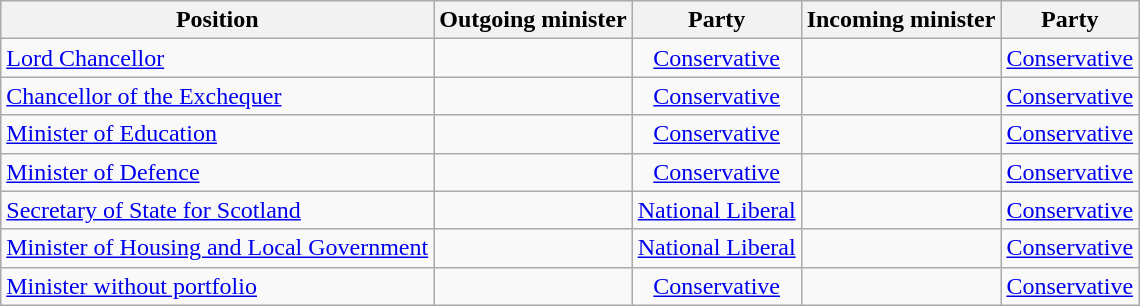<table class="wikitable sortable" style="font-size:100%">
<tr>
<th>Position</th>
<th>Outgoing minister</th>
<th>Party</th>
<th>Incoming minister</th>
<th>Party</th>
</tr>
<tr>
<td><a href='#'>Lord Chancellor</a></td>
<td align="center"></td>
<td align="center" ><a href='#'>Conservative</a></td>
<td align="center"></td>
<td align="center" ><a href='#'>Conservative</a></td>
</tr>
<tr>
<td><a href='#'>Chancellor of the Exchequer</a></td>
<td align="center"></td>
<td align="center" ><a href='#'>Conservative</a></td>
<td align="center"></td>
<td align="center" ><a href='#'>Conservative</a></td>
</tr>
<tr>
<td><a href='#'>Minister of Education</a></td>
<td align="center"></td>
<td align="center" ><a href='#'>Conservative</a></td>
<td align="center"></td>
<td align="center" ><a href='#'>Conservative</a></td>
</tr>
<tr>
<td><a href='#'>Minister of Defence</a></td>
<td align="center"></td>
<td align="center" ><a href='#'>Conservative</a></td>
<td align="center"></td>
<td align="center" ><a href='#'>Conservative</a></td>
</tr>
<tr>
<td><a href='#'>Secretary of State for Scotland</a></td>
<td align="center"></td>
<td align="center" ><a href='#'>National Liberal</a></td>
<td align="center"></td>
<td align="center" ><a href='#'>Conservative</a></td>
</tr>
<tr>
<td><a href='#'>Minister of Housing and Local Government</a></td>
<td align="center"></td>
<td align="center" ><a href='#'>National Liberal</a></td>
<td align="center"></td>
<td align="center" ><a href='#'>Conservative</a></td>
</tr>
<tr>
<td><a href='#'>Minister without portfolio</a></td>
<td align="center"></td>
<td align="center" ><a href='#'>Conservative</a></td>
<td align="center"></td>
<td align="center" ><a href='#'>Conservative</a></td>
</tr>
</table>
